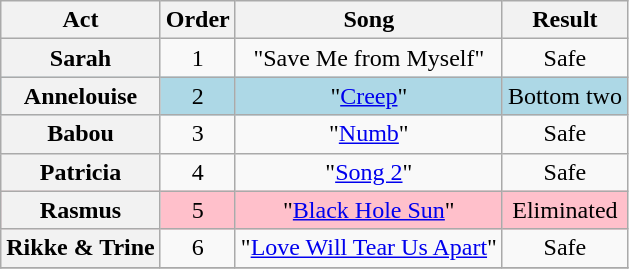<table class="wikitable plainrowheaders" style="text-align:center;">
<tr>
<th scope="col">Act</th>
<th scope="col">Order</th>
<th scope="col">Song</th>
<th scope="col">Result</th>
</tr>
<tr>
<th scope="row">Sarah</th>
<td>1</td>
<td>"Save Me from Myself"</td>
<td>Safe</td>
</tr>
<tr style="background:lightblue;">
<th scope="row">Annelouise</th>
<td>2</td>
<td>"<a href='#'>Creep</a>"</td>
<td>Bottom two</td>
</tr>
<tr>
<th scope="row">Babou</th>
<td>3</td>
<td>"<a href='#'>Numb</a>"</td>
<td>Safe</td>
</tr>
<tr>
<th scope="row">Patricia</th>
<td>4</td>
<td>"<a href='#'>Song 2</a>"</td>
<td>Safe</td>
</tr>
<tr style="background:pink;">
<th scope="row">Rasmus</th>
<td>5</td>
<td>"<a href='#'>Black Hole Sun</a>"</td>
<td>Eliminated</td>
</tr>
<tr>
<th scope="row">Rikke & Trine</th>
<td>6</td>
<td>"<a href='#'>Love Will Tear Us Apart</a>"</td>
<td>Safe</td>
</tr>
<tr>
</tr>
</table>
